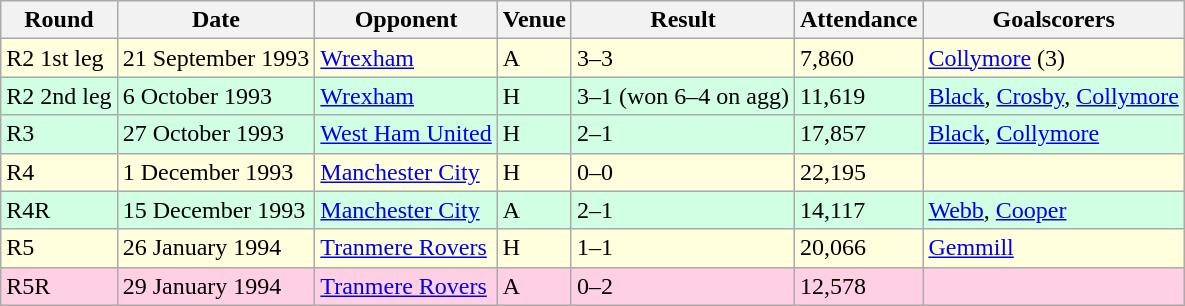<table class="wikitable">
<tr>
<th>Round</th>
<th>Date</th>
<th>Opponent</th>
<th>Venue</th>
<th>Result</th>
<th>Attendance</th>
<th>Goalscorers</th>
</tr>
<tr style="background:#ffffdd;">
<td>R2 1st leg</td>
<td>21 September 1993</td>
<td><a href='#'>Wrexham</a></td>
<td>A</td>
<td>3–3</td>
<td>7,860</td>
<td><a href='#'>Collymore</a> (3)</td>
</tr>
<tr style="background:#d0ffe3;">
<td>R2 2nd leg</td>
<td>6 October 1993</td>
<td><a href='#'>Wrexham</a></td>
<td>H</td>
<td>3–1 (won 6–4 on agg)</td>
<td>11,619</td>
<td><a href='#'>Black</a>, <a href='#'>Crosby</a>, <a href='#'>Collymore</a></td>
</tr>
<tr style="background:#d0ffe3;">
<td>R3</td>
<td>27 October 1993</td>
<td><a href='#'>West Ham United</a></td>
<td>H</td>
<td>2–1</td>
<td>17,857</td>
<td><a href='#'>Black</a>, <a href='#'>Collymore</a></td>
</tr>
<tr style="background:#ffffdd;">
<td>R4</td>
<td>1 December 1993</td>
<td><a href='#'>Manchester City</a></td>
<td>H</td>
<td>0–0</td>
<td>22,195</td>
<td></td>
</tr>
<tr style="background:#d0ffe3;">
<td>R4R</td>
<td>15 December 1993</td>
<td><a href='#'>Manchester City</a></td>
<td>A</td>
<td>2–1</td>
<td>14,117</td>
<td><a href='#'>Webb</a>, <a href='#'>Cooper</a></td>
</tr>
<tr style="background:#ffffdd;">
<td>R5</td>
<td>26 January 1994</td>
<td><a href='#'>Tranmere Rovers</a></td>
<td>H</td>
<td>1–1</td>
<td>20,066</td>
<td><a href='#'>Gemmill</a></td>
</tr>
<tr style="background:#ffd0e3;">
<td>R5R</td>
<td>29 January 1994</td>
<td><a href='#'>Tranmere Rovers</a></td>
<td>A</td>
<td>0–2</td>
<td>12,578</td>
<td></td>
</tr>
</table>
